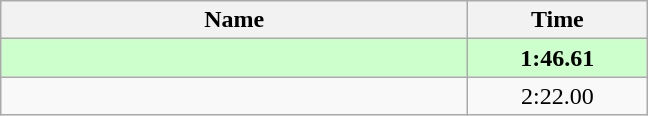<table class="wikitable" style="text-align:center;">
<tr>
<th style="width:19em">Name</th>
<th style="width:7em">Time</th>
</tr>
<tr bgcolor=ccffcc>
<td align=left><strong></strong></td>
<td><strong>1:46.61</strong></td>
</tr>
<tr>
<td align=left></td>
<td>2:22.00</td>
</tr>
</table>
